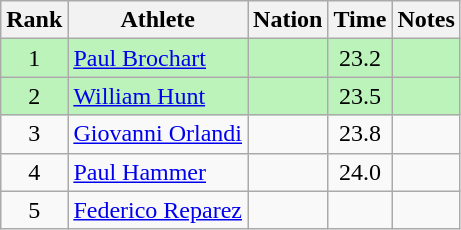<table class="wikitable sortable" style="text-align:center">
<tr>
<th>Rank</th>
<th>Athlete</th>
<th>Nation</th>
<th>Time</th>
<th>Notes</th>
</tr>
<tr bgcolor=bbf3bb>
<td>1</td>
<td align=left><a href='#'>Paul Brochart</a></td>
<td align=left></td>
<td>23.2</td>
<td></td>
</tr>
<tr bgcolor=bbf3bb>
<td>2</td>
<td align=left><a href='#'>William Hunt</a></td>
<td align=left></td>
<td>23.5</td>
<td></td>
</tr>
<tr>
<td>3</td>
<td align=left><a href='#'>Giovanni Orlandi</a></td>
<td align=left></td>
<td>23.8</td>
<td></td>
</tr>
<tr>
<td>4</td>
<td align=left><a href='#'>Paul Hammer</a></td>
<td align=left></td>
<td>24.0</td>
<td></td>
</tr>
<tr>
<td>5</td>
<td align=left><a href='#'>Federico Reparez</a></td>
<td align=left></td>
<td data-sort-value=30.0></td>
<td></td>
</tr>
</table>
